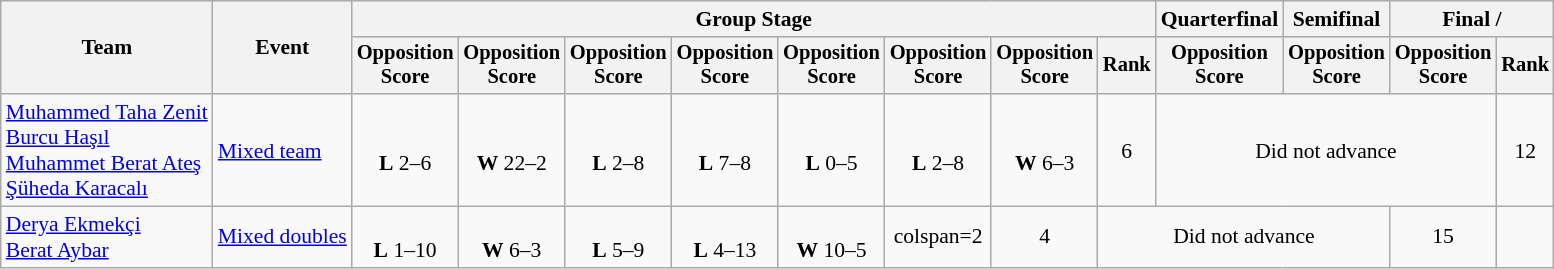<table class="wikitable" style="font-size:90%">
<tr>
<th rowspan=2>Team</th>
<th rowspan=2>Event</th>
<th colspan=8>Group Stage</th>
<th>Quarterfinal</th>
<th>Semifinal</th>
<th colspan=2>Final / </th>
</tr>
<tr style="font-size:95%">
<th>Opposition <br> Score</th>
<th>Opposition <br> Score</th>
<th>Opposition <br> Score</th>
<th>Opposition <br> Score</th>
<th>Opposition <br> Score</th>
<th>Opposition <br> Score</th>
<th>Opposition <br> Score</th>
<th>Rank</th>
<th>Opposition <br> Score</th>
<th>Opposition <br> Score</th>
<th>Opposition <br> Score</th>
<th>Rank</th>
</tr>
<tr align=center>
<td align=left><a href='#'>Muhammed Taha Zenit</a><br><a href='#'>Burcu Haşıl</a><br><a href='#'>Muhammet Berat Ateş</a><br><a href='#'>Şüheda Karacalı</a></td>
<td align=left><a href='#'>Mixed team</a></td>
<td><br><strong>L</strong> 2–6</td>
<td><br><strong>W</strong> 22–2</td>
<td><br><strong>L</strong> 2–8</td>
<td><br><strong>L</strong> 7–8</td>
<td><br><strong>L</strong> 0–5</td>
<td><br><strong>L</strong> 2–8</td>
<td><br><strong>W</strong> 6–3</td>
<td>6</td>
<td colspan=3>Did not advance</td>
<td>12</td>
</tr>
<tr align=center>
<td align=left><a href='#'>Derya Ekmekçi</a><br><a href='#'>Berat Aybar</a></td>
<td align=left><a href='#'>Mixed doubles</a></td>
<td><br><strong>L</strong> 1–10</td>
<td><br><strong>W</strong> 6–3</td>
<td><br><strong>L</strong> 5–9</td>
<td><br><strong>L</strong> 4–13</td>
<td><br><strong>W</strong> 10–5</td>
<td>colspan=2</td>
<td>4</td>
<td colspan=3>Did not advance</td>
<td>15</td>
</tr>
</table>
